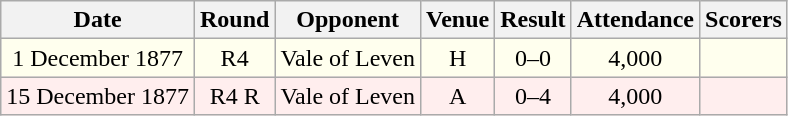<table class="wikitable sortable" style="font-size:100%; text-align:center">
<tr>
<th>Date</th>
<th>Round</th>
<th>Opponent</th>
<th>Venue</th>
<th>Result</th>
<th>Attendance</th>
<th>Scorers</th>
</tr>
<tr bgcolor = "#FFFFEE">
<td>1 December 1877</td>
<td>R4</td>
<td>Vale of Leven</td>
<td>H</td>
<td>0–0</td>
<td>4,000</td>
<td></td>
</tr>
<tr bgcolor = "#FFEEEE">
<td>15 December 1877</td>
<td>R4 R</td>
<td>Vale of Leven</td>
<td>A</td>
<td>0–4</td>
<td>4,000</td>
<td></td>
</tr>
</table>
